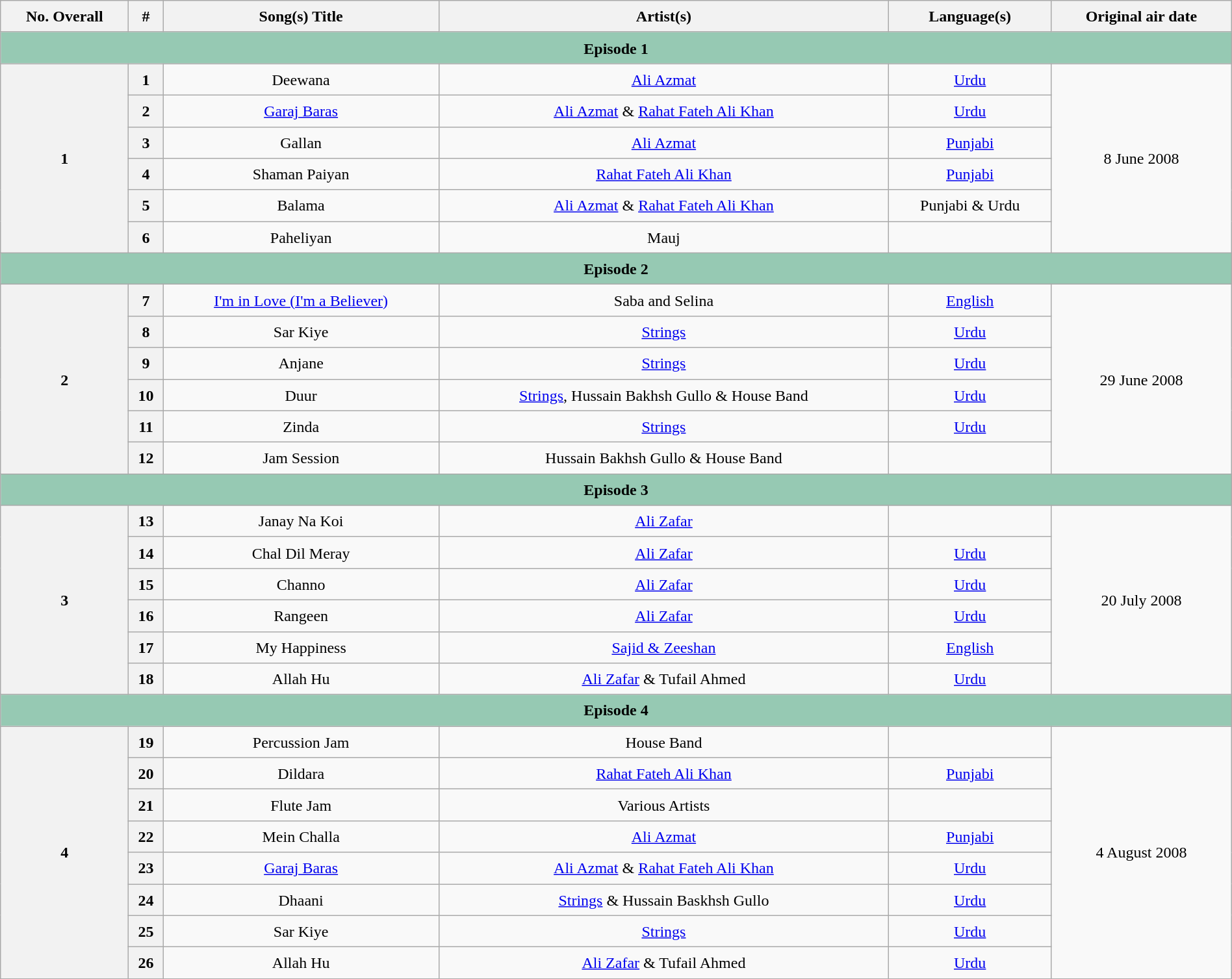<table class="wikitable" style="text-align:center; font-size:100%; line-height:25px; width:100%;">
<tr>
<th>No. Overall</th>
<th>#</th>
<th>Song(s) Title</th>
<th>Artist(s)</th>
<th>Language(s)</th>
<th>Original air date</th>
</tr>
<tr>
<th colspan="6" style="background:#96C9B3;color:black">Episode 1</th>
</tr>
<tr>
<th rowspan="6">1</th>
<th>1</th>
<td>Deewana</td>
<td><a href='#'>Ali Azmat</a></td>
<td><a href='#'>Urdu</a></td>
<td rowspan="6">8 June 2008</td>
</tr>
<tr>
<th>2</th>
<td><a href='#'>Garaj Baras</a></td>
<td><a href='#'>Ali Azmat</a> & <a href='#'>Rahat Fateh Ali Khan</a></td>
<td><a href='#'>Urdu</a></td>
</tr>
<tr>
<th>3</th>
<td>Gallan</td>
<td><a href='#'>Ali Azmat</a></td>
<td><a href='#'>Punjabi</a></td>
</tr>
<tr>
<th>4</th>
<td>Shaman Paiyan</td>
<td><a href='#'>Rahat Fateh Ali Khan</a></td>
<td><a href='#'>Punjabi</a></td>
</tr>
<tr>
<th>5</th>
<td>Balama</td>
<td><a href='#'>Ali Azmat</a> & <a href='#'>Rahat Fateh Ali Khan</a></td>
<td>Punjabi & Urdu</td>
</tr>
<tr>
<th>6</th>
<td>Paheliyan</td>
<td>Mauj</td>
<td></td>
</tr>
<tr>
<th colspan="6" style="background:#96C9B3;color:black">Episode 2</th>
</tr>
<tr>
<th rowspan="6">2</th>
<th>7</th>
<td><a href='#'>I'm in Love (I'm a Believer)</a></td>
<td>Saba and Selina</td>
<td><a href='#'>English</a></td>
<td rowspan="6">29 June 2008</td>
</tr>
<tr>
<th>8</th>
<td>Sar Kiye</td>
<td><a href='#'>Strings</a></td>
<td><a href='#'>Urdu</a></td>
</tr>
<tr>
<th>9</th>
<td>Anjane</td>
<td><a href='#'>Strings</a></td>
<td><a href='#'>Urdu</a></td>
</tr>
<tr>
<th>10</th>
<td>Duur</td>
<td><a href='#'>Strings</a>, Hussain Bakhsh Gullo & House Band</td>
<td><a href='#'>Urdu</a></td>
</tr>
<tr>
<th>11</th>
<td>Zinda</td>
<td><a href='#'>Strings</a></td>
<td><a href='#'>Urdu</a></td>
</tr>
<tr>
<th>12</th>
<td>Jam Session</td>
<td>Hussain Bakhsh Gullo & House Band</td>
<td></td>
</tr>
<tr>
<th colspan="6" style="background:#96C9B3;color:black">Episode 3</th>
</tr>
<tr>
<th rowspan="6">3</th>
<th>13</th>
<td>Janay Na Koi</td>
<td><a href='#'>Ali Zafar</a></td>
<td></td>
<td rowspan="6">20 July 2008</td>
</tr>
<tr>
<th>14</th>
<td>Chal Dil Meray</td>
<td><a href='#'>Ali Zafar</a></td>
<td><a href='#'>Urdu</a></td>
</tr>
<tr>
<th>15</th>
<td>Channo</td>
<td><a href='#'>Ali Zafar</a></td>
<td><a href='#'>Urdu</a></td>
</tr>
<tr>
<th>16</th>
<td>Rangeen</td>
<td><a href='#'>Ali Zafar</a></td>
<td><a href='#'>Urdu</a></td>
</tr>
<tr>
<th>17</th>
<td>My Happiness</td>
<td><a href='#'>Sajid & Zeeshan</a></td>
<td><a href='#'>English</a></td>
</tr>
<tr>
<th>18</th>
<td>Allah Hu</td>
<td><a href='#'>Ali Zafar</a> & Tufail Ahmed</td>
<td><a href='#'>Urdu</a></td>
</tr>
<tr>
<th colspan="6" style="background:#96C9B3;color:black">Episode 4</th>
</tr>
<tr>
<th rowspan="8">4</th>
<th>19</th>
<td>Percussion Jam</td>
<td>House Band</td>
<td></td>
<td rowspan="8">4 August 2008</td>
</tr>
<tr>
<th>20</th>
<td>Dildara</td>
<td><a href='#'>Rahat Fateh Ali Khan</a></td>
<td><a href='#'>Punjabi</a></td>
</tr>
<tr>
<th>21</th>
<td>Flute Jam</td>
<td>Various Artists</td>
<td></td>
</tr>
<tr>
<th>22</th>
<td>Mein Challa</td>
<td><a href='#'>Ali Azmat</a></td>
<td><a href='#'>Punjabi</a></td>
</tr>
<tr>
<th>23</th>
<td><a href='#'>Garaj Baras</a></td>
<td><a href='#'>Ali Azmat</a> & <a href='#'>Rahat Fateh Ali Khan</a></td>
<td><a href='#'>Urdu</a></td>
</tr>
<tr>
<th>24</th>
<td>Dhaani</td>
<td><a href='#'>Strings</a> & Hussain Baskhsh Gullo</td>
<td><a href='#'>Urdu</a></td>
</tr>
<tr>
<th>25</th>
<td>Sar Kiye</td>
<td><a href='#'>Strings</a></td>
<td><a href='#'>Urdu</a></td>
</tr>
<tr>
<th>26</th>
<td>Allah Hu</td>
<td><a href='#'>Ali Zafar</a> & Tufail Ahmed</td>
<td><a href='#'>Urdu</a></td>
</tr>
</table>
